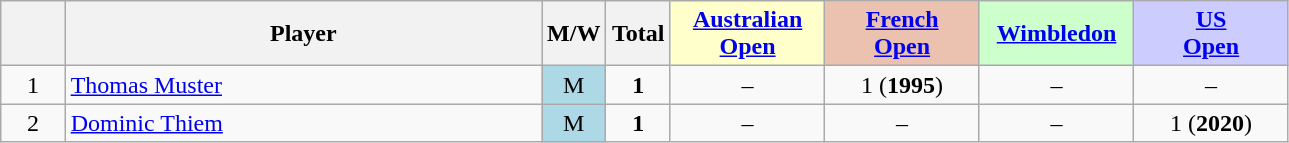<table class="wikitable mw-datatable sortable" style="text-align:center;">
<tr>
<th data-sort-type="number" width="5%"></th>
<th width="37%">Player</th>
<th width="5%">M/W</th>
<th data-sort-type="number" width="5%">Total</th>
<th style="background-color:#FFFFCC;" width="12%" data-sort-type="number"><a href='#'>Australian<br> Open</a></th>
<th style="background-color:#EBC2AF;" width="12%" data-sort-type="number"><a href='#'>French<br> Open</a></th>
<th style="background-color:#CCFFCC;" width="12%" data-sort-type="number"><a href='#'>Wimbledon</a></th>
<th style="background-color:#CCCCFF;" width="12%" data-sort-type="number"><a href='#'>US<br> Open</a></th>
</tr>
<tr>
<td>1</td>
<td style="text-align:left"><a href='#'>Thomas Muster</a></td>
<td style="background-color:lightblue;">M</td>
<td><strong>1</strong></td>
<td>–</td>
<td>1 (<strong>1995</strong>)</td>
<td>–</td>
<td>–</td>
</tr>
<tr>
<td>2</td>
<td style="text-align:left"><a href='#'>Dominic Thiem</a></td>
<td style="background-color:lightblue;">M</td>
<td><strong>1</strong></td>
<td>–</td>
<td>–</td>
<td>–</td>
<td>1 (<strong>2020</strong>)</td>
</tr>
</table>
